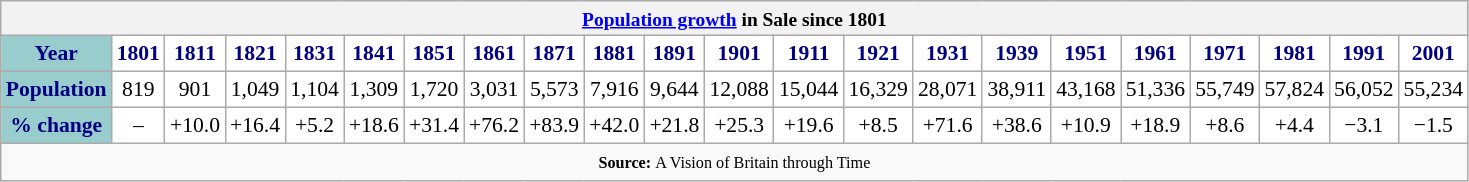<table class="wikitable" style="font-size:90%; width:70%; border:0; text-align:center; line-height:120%;">
<tr>
<th colspan="22" style="text-align:center;font-size:90%;"><a href='#'>Population growth</a> in Sale since 1801</th>
</tr>
<tr>
<th style="background:#9cc; color:navy; height:17px;">Year</th>
<th style="background:#fff; color:navy;">1801</th>
<th style="background:#fff; color:navy;">1811</th>
<th style="background:#fff; color:navy;">1821</th>
<th style="background:#fff; color:navy;">1831</th>
<th style="background:#fff; color:navy;">1841</th>
<th style="background:#fff; color:navy;">1851</th>
<th style="background:#fff; color:navy;">1861</th>
<th style="background:#fff; color:navy;">1871</th>
<th style="background:#fff; color:navy;">1881</th>
<th style="background:#fff; color:navy;">1891</th>
<th style="background:#fff; color:navy;">1901</th>
<th style="background:#fff; color:navy;">1911</th>
<th style="background:#fff; color:navy;">1921</th>
<th style="background:#fff; color:navy;">1931</th>
<th style="background:#fff; color:navy;">1939</th>
<th style="background:#fff; color:navy;">1951</th>
<th style="background:#fff; color:navy;">1961</th>
<th style="background:#fff; color:navy;">1971</th>
<th style="background:#fff; color:navy;">1981</th>
<th style="background:#fff; color:navy;">1991</th>
<th style="background:#fff; color:navy;">2001</th>
</tr>
<tr style="text-align:center;">
<th style="background:#9cc; color:navy; height:17px;">Population</th>
<td style="background:#fff; color:black;">819</td>
<td style="background:#fff; color:black;">901</td>
<td style="background:#fff; color:black;">1,049</td>
<td style="background:#fff; color:black;">1,104</td>
<td style="background:#fff; color:black;">1,309</td>
<td style="background:#fff; color:black;">1,720</td>
<td style="background:#fff; color:black;">3,031</td>
<td style="background:#fff; color:black;">5,573</td>
<td style="background:#fff; color:black;">7,916</td>
<td style="background:#fff; color:black;">9,644</td>
<td style="background:#fff; color:black;">12,088</td>
<td style="background:#fff; color:black;">15,044</td>
<td style="background:#fff; color:black;">16,329</td>
<td style="background:#fff; color:black;">28,071</td>
<td style="background:#fff; color:black;">38,911</td>
<td style="background:#fff; color:black;">43,168</td>
<td style="background:#fff; color:black;">51,336</td>
<td style="background:#fff; color:black;">55,749</td>
<td style="background:#fff; color:black;">57,824</td>
<td style="background:#fff; color:black;">56,052</td>
<td style="background:#fff; color:black;">55,234</td>
</tr>
<tr style="text-align:center;">
<th style="background:#9cc; color:navy; height:17px;">% change</th>
<td style="background:#fff; color:black;">–</td>
<td style="background:#fff; color:black;">+10.0</td>
<td style="background:#fff; color:black;">+16.4</td>
<td style="background:#fff; color:black;">+5.2</td>
<td style="background:#fff; color:black;">+18.6</td>
<td style="background:#fff; color:black;">+31.4</td>
<td style="background:#fff; color:black;">+76.2</td>
<td style="background:#fff; color:black;">+83.9</td>
<td style="background:#fff; color:black;">+42.0</td>
<td style="background:#fff; color:black;">+21.8</td>
<td style="background:#fff; color:black;">+25.3</td>
<td style="background:#fff; color:black;">+19.6</td>
<td style="background:#fff; color:black;">+8.5</td>
<td style="background:#fff; color:black;">+71.6</td>
<td style="background:#fff; color:black;">+38.6</td>
<td style="background:#fff; color:black;">+10.9</td>
<td style="background:#fff; color:black;">+18.9</td>
<td style="background:#fff; color:black;">+8.6</td>
<td style="background:#fff; color:black;">+4.4</td>
<td style="background:#fff; color:black;">−3.1</td>
<td style="background:#fff; color:black;">−1.5</td>
</tr>
<tr>
<td colspan="22" style="text-align:center;font-size:90%;"><small><strong>Source: </strong>A Vision of Britain through Time</small></td>
</tr>
</table>
